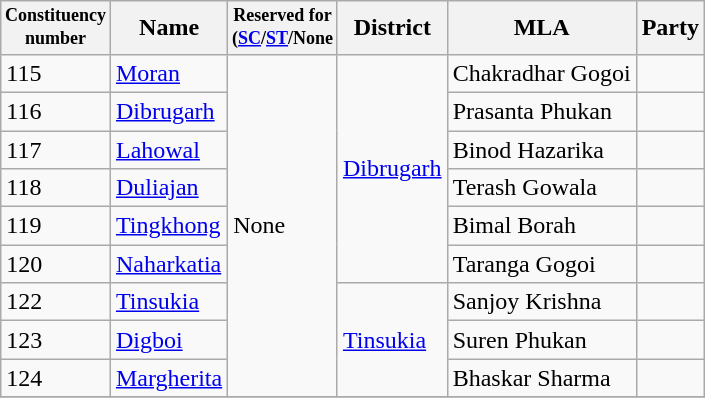<table class="wikitable sortable">
<tr>
<th width="50px" style="font-size:75%">Constituency number</th>
<th>Name</th>
<th style="font-size:75%">Reserved for<br>(<a href='#'>SC</a>/<a href='#'>ST</a>/None</th>
<th>District</th>
<th>MLA</th>
<th colspan=2>Party</th>
</tr>
<tr>
<td>115</td>
<td><a href='#'>Moran</a></td>
<td rowspan=9>None</td>
<td rowspan=6><a href='#'>Dibrugarh</a></td>
<td>Chakradhar Gogoi</td>
<td></td>
</tr>
<tr>
<td>116</td>
<td><a href='#'>Dibrugarh</a></td>
<td>Prasanta Phukan</td>
<td></td>
</tr>
<tr>
<td>117</td>
<td><a href='#'>Lahowal</a></td>
<td>Binod Hazarika</td>
<td></td>
</tr>
<tr>
<td>118</td>
<td><a href='#'>Duliajan</a></td>
<td>Terash Gowala</td>
<td></td>
</tr>
<tr>
<td>119</td>
<td><a href='#'>Tingkhong</a></td>
<td>Bimal Borah</td>
<td></td>
</tr>
<tr>
<td>120</td>
<td><a href='#'>Naharkatia</a></td>
<td>Taranga Gogoi</td>
<td></td>
</tr>
<tr>
<td>122</td>
<td><a href='#'>Tinsukia</a></td>
<td rowspan=3><a href='#'>Tinsukia</a></td>
<td>Sanjoy Krishna</td>
<td></td>
</tr>
<tr>
<td>123</td>
<td><a href='#'>Digboi</a></td>
<td>Suren Phukan</td>
<td></td>
</tr>
<tr>
<td>124</td>
<td><a href='#'>Margherita</a></td>
<td>Bhaskar Sharma</td>
<td></td>
</tr>
<tr>
</tr>
</table>
